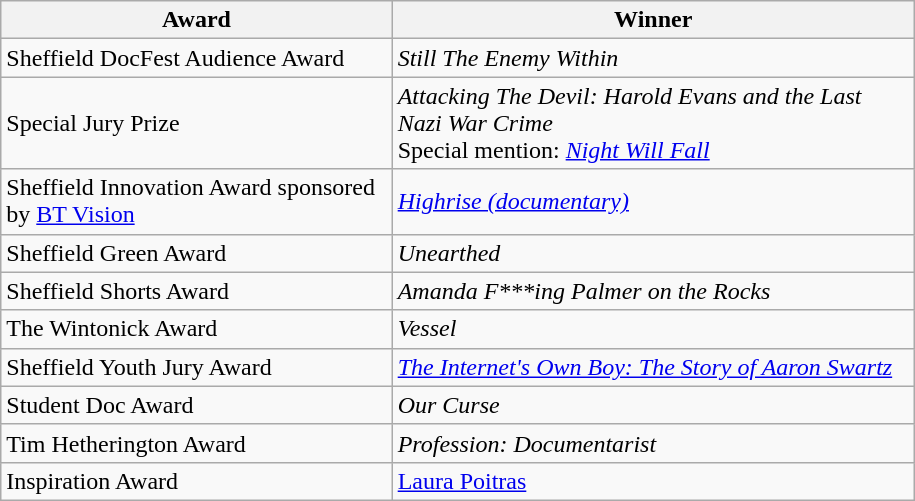<table class="wikitable" style="width:610px;">
<tr>
<th scope="col" style="width:260px;">Award</th>
<th scope="col" style="width:350px;">Winner</th>
</tr>
<tr>
<td style="width:260px;">Sheffield DocFest Audience Award</td>
<td style="width:350px;"><em>Still The Enemy Within</em></td>
</tr>
<tr>
<td>Special Jury Prize</td>
<td><em>Attacking The Devil: Harold Evans and the Last Nazi War Crime</em><br>Special mention: <em><a href='#'>Night Will Fall</a></em></td>
</tr>
<tr>
<td>Sheffield Innovation Award sponsored by <a href='#'>BT Vision</a></td>
<td><em><a href='#'>Highrise (documentary)</a></em></td>
</tr>
<tr>
<td>Sheffield Green Award</td>
<td><em>Unearthed</em></td>
</tr>
<tr>
<td>Sheffield Shorts Award</td>
<td><em>Amanda F***ing Palmer on the Rocks</em></td>
</tr>
<tr>
<td>The Wintonick Award</td>
<td><em>Vessel</em></td>
</tr>
<tr>
<td>Sheffield Youth Jury Award</td>
<td><em><a href='#'>The Internet's Own Boy: The Story of Aaron Swartz</a></em></td>
</tr>
<tr>
<td>Student Doc Award</td>
<td><em>Our Curse</em></td>
</tr>
<tr>
<td>Tim Hetherington Award</td>
<td><em>Profession: Documentarist</em></td>
</tr>
<tr>
<td>Inspiration Award</td>
<td><a href='#'>Laura Poitras</a></td>
</tr>
</table>
